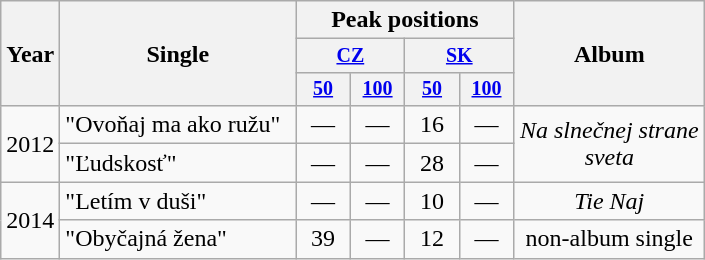<table class="wikitable">
<tr>
<th rowspan="3" width="30">Year</th>
<th rowspan="3" width="150">Single</th>
<th colspan="4" width="120">Peak positions</th>
<th rowspan="3" width="120">Album</th>
</tr>
<tr style="font-size:smaller;">
<th colspan="2" width="60"><a href='#'>CZ</a></th>
<th colspan="2" width="60"><a href='#'>SK</a></th>
</tr>
<tr style="font-size:smaller;">
<th width="30"><a href='#'>50</a></th>
<th width="30"><a href='#'>100</a></th>
<th width="30"><a href='#'>50</a></th>
<th width="30"><a href='#'>100</a></th>
</tr>
<tr>
<td rowspan="2">2012</td>
<td>"Ovoňaj ma ako ružu"</td>
<td align="center">—</td>
<td align="center">—</td>
<td align="center">16</td>
<td align="center">—</td>
<td rowspan="2" align="center"><em>Na slnečnej strane sveta</em></td>
</tr>
<tr>
<td>"Ľudskosť"</td>
<td align="center">—</td>
<td align="center">—</td>
<td align="center">28</td>
<td align="center">—</td>
</tr>
<tr>
<td rowspan="2">2014</td>
<td>"Letím v duši"</td>
<td align="center">—</td>
<td align="center">—</td>
<td align="center">10</td>
<td align="center">—</td>
<td rowspan="1" align="center"><em>Tie Naj</em></td>
</tr>
<tr>
<td>"Obyčajná žena"</td>
<td align="center">39</td>
<td align="center">—</td>
<td align="center">12</td>
<td align="center">—</td>
<td rowspan="1" align="center">non-album single</td>
</tr>
</table>
